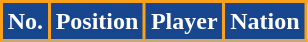<table class="wikitable sortable">
<tr>
<th style="background:#17468E; color:white; border:2px solid #F9A11B;;" scope="col">No.</th>
<th style="background:#17468E; color:white; border:2px solid #F9A11B;;" scope="col">Position</th>
<th style="background:#17468E; color:white; border:2px solid #F9A11B;;" scope="col">Player</th>
<th style="background:#17468E; color:white; border:2px solid #F9A11B;;" scope="col">Nation</th>
</tr>
<tr>
</tr>
</table>
